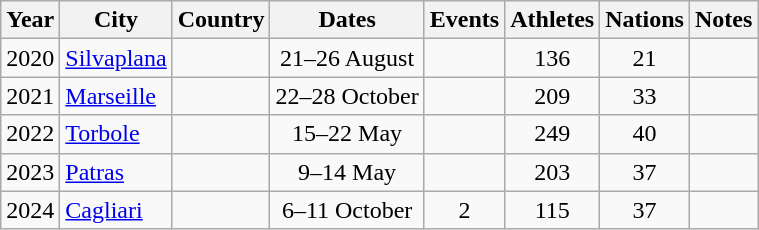<table class="wikitable">
<tr>
<th>Year</th>
<th>City</th>
<th>Country</th>
<th>Dates</th>
<th>Events</th>
<th>Athletes</th>
<th>Nations</th>
<th>Notes</th>
</tr>
<tr>
<td>2020</td>
<td><a href='#'>Silvaplana</a></td>
<td></td>
<td align=center>21–26 August</td>
<td></td>
<td align=center>136</td>
<td align=center>21</td>
<td></td>
</tr>
<tr>
<td>2021</td>
<td><a href='#'>Marseille</a></td>
<td></td>
<td align=center>22–28 October</td>
<td></td>
<td align=center>209</td>
<td align=center>33</td>
<td></td>
</tr>
<tr>
<td>2022</td>
<td><a href='#'>Torbole</a></td>
<td></td>
<td align=center>15–22 May</td>
<td></td>
<td align=center>249</td>
<td align=center>40</td>
<td></td>
</tr>
<tr>
<td>2023</td>
<td><a href='#'>Patras</a></td>
<td></td>
<td align=center>9–14 May</td>
<td></td>
<td align=center>203</td>
<td align=center>37</td>
<td></td>
</tr>
<tr>
<td>2024</td>
<td><a href='#'>Cagliari</a></td>
<td></td>
<td align=center>6–11 October</td>
<td align=center>2</td>
<td align=center>115</td>
<td align=center>37</td>
<td></td>
</tr>
</table>
